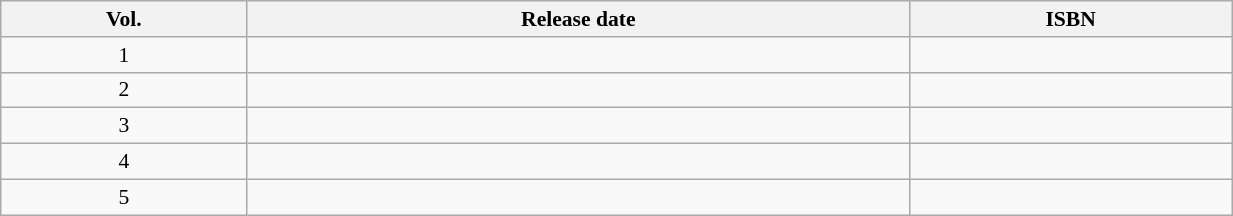<table class="wikitable" width="65%" style="font-size:90%; text-align:center;">
<tr>
<th width="20%">Vol.</th>
<th>Release date</th>
<th>ISBN</th>
</tr>
<tr>
<td>1</td>
<td></td>
<td></td>
</tr>
<tr>
<td>2</td>
<td></td>
<td></td>
</tr>
<tr>
<td>3</td>
<td></td>
<td></td>
</tr>
<tr>
<td>4</td>
<td></td>
<td></td>
</tr>
<tr>
<td>5</td>
<td></td>
<td></td>
</tr>
</table>
